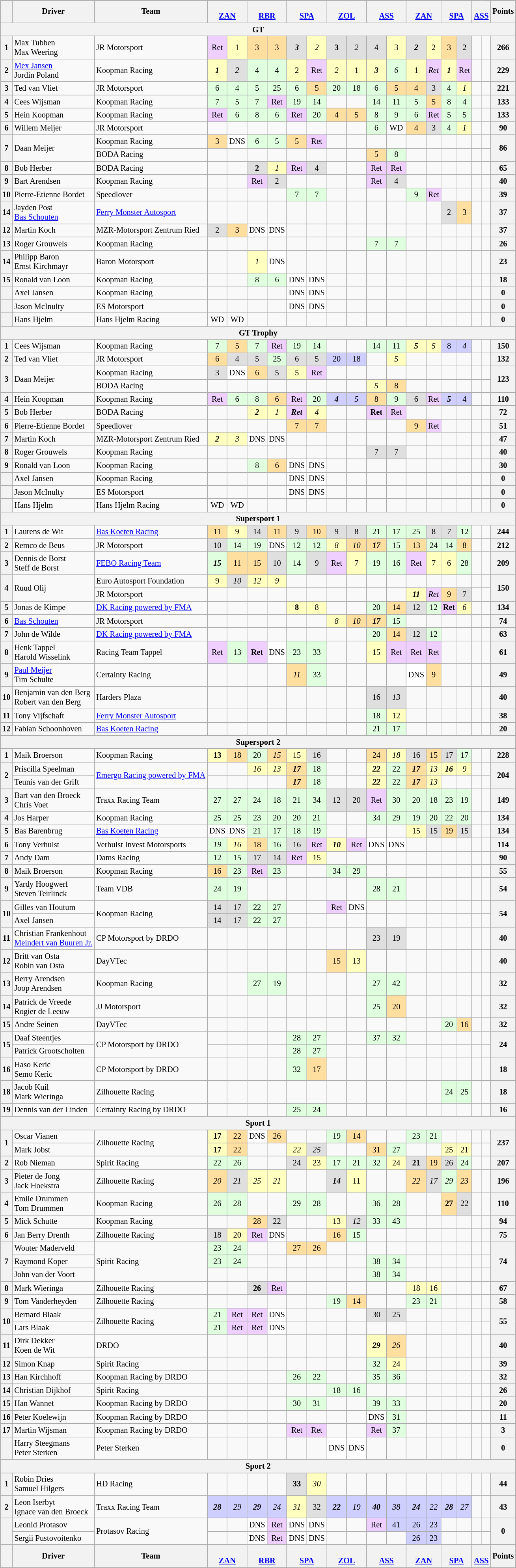<table>
<tr valign="top">
<td><br><table class="wikitable" style="font-size: 85%; text-align:center;">
<tr>
<th></th>
<th>Driver</th>
<th>Team</th>
<th colspan=2><br><a href='#'>ZAN</a></th>
<th colspan=2><br><a href='#'>RBR</a></th>
<th colspan=2><br><a href='#'>SPA</a></th>
<th colspan=2><br><a href='#'>ZOL</a></th>
<th colspan=2><br><a href='#'>ASS</a></th>
<th colspan=2><br><a href='#'>ZAN</a></th>
<th colspan=2><br><a href='#'>SPA</a></th>
<th colspan=2><br><a href='#'>ASS</a></th>
<th>Points</th>
</tr>
<tr>
<th colspan=22>GT</th>
</tr>
<tr>
<th>1</th>
<td align=left> Max Tubben<br> Max Weering</td>
<td align=left> JR Motorsport</td>
<td style="background:#EFCFFF;">Ret</td>
<td style="background:#FFFFBF;">1</td>
<td style="background:#FFDF9F;">3</td>
<td style="background:#FFDF9F;">3</td>
<td style="background:#DFDFDF;"><strong><em>3</em></strong></td>
<td style="background:#FFFFBF;"><em>2</em></td>
<td style="background:#DFDFDF;"><strong>3</strong></td>
<td style="background:#DFDFDF;"><em>2</em></td>
<td style="background:#DFDFDF;">4</td>
<td style="background:#FFFFBF;">3</td>
<td style="background:#DFDFDF;"><strong><em>2</em></strong></td>
<td style="background:#FFFFBF;">2</td>
<td style="background:#FFDF9F;">3</td>
<td style="background:#DFDFDF;">2</td>
<td></td>
<td></td>
<th>266</th>
</tr>
<tr>
<th>2</th>
<td align=left> <a href='#'>Mex Jansen</a><br> Jordin Poland</td>
<td align=left> Koopman Racing</td>
<td style="background:#FFFFBF;"><strong><em>1</em></strong></td>
<td style="background:#DFDFDF;"><em>2</em></td>
<td style="background:#DFFFDF;">4</td>
<td style="background:#DFFFDF;">4</td>
<td style="background:#FFFFBF;">2</td>
<td style="background:#EFCFFF;">Ret</td>
<td style="background:#FFFFBF;"><em>2</em></td>
<td style="background:#FFFFBF;">1</td>
<td style="background:#FFFFBF;"><strong><em>3</em></strong></td>
<td style="background:#DFFFDF;"><em>6</em></td>
<td style="background:#FFFFBF;">1</td>
<td style="background:#EFCFFF;"><em>Ret</em></td>
<td style="background:#FFFFBF;"><strong><em>1</em></strong></td>
<td style="background:#EFCFFF;">Ret</td>
<td></td>
<td></td>
<th>229</th>
</tr>
<tr>
<th>3</th>
<td align=left> Ted van Vliet</td>
<td align=left> JR Motorsport</td>
<td style="background:#DFFFDF;">6</td>
<td style="background:#DFFFDF;">4</td>
<td style="background:#DFFFDF;">5</td>
<td style="background:#DFFFDF;">25</td>
<td style="background:#DFFFDF;">6</td>
<td style="background:#FFDF9F;">5</td>
<td style="background:#DFFFDF;">20</td>
<td style="background:#DFFFDF;">18</td>
<td style="background:#DFFFDF;">6</td>
<td style="background:#FFDF9F;">5</td>
<td style="background:#FFDF9F;">4</td>
<td style="background:#DFDFDF;">3</td>
<td style="background:#DFFFDF;">4</td>
<td style="background:#FFFFBF;"><em>1</em></td>
<td></td>
<td></td>
<th>221</th>
</tr>
<tr>
<th>4</th>
<td align=left> Cees Wijsman</td>
<td align=left> Koopman Racing</td>
<td style="background:#DFFFDF;">7</td>
<td style="background:#DFFFDF;">5</td>
<td style="background:#DFFFDF;">7</td>
<td style="background:#EFCFFF;">Ret</td>
<td style="background:#DFFFDF;">19</td>
<td style="background:#DFFFDF;">14</td>
<td></td>
<td></td>
<td style="background:#DFFFDF;">14</td>
<td style="background:#DFFFDF;">11</td>
<td style="background:#DFFFDF;">5</td>
<td style="background:#FFDF9F;">5</td>
<td style="background:#DFFFDF;">8</td>
<td style="background:#DFFFDF;">4</td>
<td></td>
<td></td>
<th>133</th>
</tr>
<tr>
<th>5</th>
<td align=left> Hein Koopman</td>
<td align=left> Koopman Racing</td>
<td style="background:#EFCFFF;">Ret</td>
<td style="background:#DFFFDF;">6</td>
<td style="background:#DFFFDF;">8</td>
<td style="background:#DFFFDF;">6</td>
<td style="background:#EFCFFF;">Ret</td>
<td style="background:#DFFFDF;">20</td>
<td style="background:#FFDF9F;">4</td>
<td style="background:#FFDF9F;">5</td>
<td style="background:#DFFFDF;">8</td>
<td style="background:#DFFFDF;">9</td>
<td style="background:#DFFFDF;">6</td>
<td style="background:#EFCFFF;">Ret</td>
<td style="background:#DFFFDF;">5</td>
<td style="background:#DFFFDF;">5</td>
<td></td>
<td></td>
<th>133</th>
</tr>
<tr>
<th>6</th>
<td align=left> Willem Meijer</td>
<td align=left> JR Motorsport</td>
<td></td>
<td></td>
<td></td>
<td></td>
<td></td>
<td></td>
<td></td>
<td></td>
<td style="background:#DFFFDF;">6</td>
<td>WD</td>
<td style="background:#FFDF9F;">4</td>
<td style="background:#DFDFDF;">3</td>
<td style="background:#DFFFDF;">4</td>
<td style="background:#FFFFBF;"><em>1</em></td>
<td></td>
<td></td>
<th>90</th>
</tr>
<tr>
<th rowspan=2>7</th>
<td rowspan=2 align=left> Daan Meijer</td>
<td align=left> Koopman Racing</td>
<td style="background:#FFDF9F;">3</td>
<td style="background:#FFFFFF;">DNS</td>
<td style="background:#DFFFDF;">6</td>
<td style="background:#DFFFDF;">5</td>
<td style="background:#FFDF9F;">5</td>
<td style="background:#EFCFFF;">Ret</td>
<td></td>
<td></td>
<td></td>
<td></td>
<td></td>
<td></td>
<td></td>
<td></td>
<td></td>
<td></td>
<th rowspan=2>86</th>
</tr>
<tr>
<td align=left> BODA Racing</td>
<td></td>
<td></td>
<td></td>
<td></td>
<td></td>
<td></td>
<td></td>
<td></td>
<td style="background:#FFDF9F;">5</td>
<td style="background:#DFFFDF;">8</td>
<td></td>
<td></td>
<td></td>
<td></td>
<td></td>
<td></td>
</tr>
<tr>
<th>8</th>
<td align=left> Bob Herber</td>
<td align=left> BODA Racing</td>
<td></td>
<td></td>
<td style="background:#DFDFDF;"><strong>2</strong></td>
<td style="background:#FFFFBF;"><em>1</em></td>
<td style="background:#EFCFFF;">Ret</td>
<td style="background:#DFDFDF;">4</td>
<td></td>
<td></td>
<td style="background:#EFCFFF;">Ret</td>
<td style="background:#EFCFFF;">Ret</td>
<td></td>
<td></td>
<td></td>
<td></td>
<td></td>
<td></td>
<th>65</th>
</tr>
<tr>
<th>9</th>
<td align=left> Bart Arendsen</td>
<td align=left> Koopman Racing</td>
<td></td>
<td></td>
<td style="background:#EFCFFF;">Ret</td>
<td style="background:#DFDFDF;">2</td>
<td></td>
<td></td>
<td></td>
<td></td>
<td style="background:#EFCFFF;">Ret</td>
<td style="background:#DFDFDF;">4</td>
<td></td>
<td></td>
<td></td>
<td></td>
<td></td>
<td></td>
<th>40</th>
</tr>
<tr>
<th>10</th>
<td align=left> Pierre-Etienne Bordet</td>
<td align=left> Speedlover</td>
<td></td>
<td></td>
<td></td>
<td></td>
<td style="background:#DFFFDF;">7</td>
<td style="background:#DFFFDF;">7</td>
<td></td>
<td></td>
<td></td>
<td></td>
<td style="background:#DFFFDF;">9</td>
<td style="background:#EFCFFF;">Ret</td>
<td></td>
<td></td>
<td></td>
<td></td>
<th>39</th>
</tr>
<tr>
<th>14</th>
<td align=left> Jayden Post<br> <a href='#'>Bas Schouten</a></td>
<td align=left> <a href='#'>Ferry Monster Autosport</a></td>
<td></td>
<td></td>
<td></td>
<td></td>
<td></td>
<td></td>
<td></td>
<td></td>
<td></td>
<td></td>
<td></td>
<td></td>
<td style="background:#DFDFDF;">2</td>
<td style="background:#FFDF9F;">3</td>
<td></td>
<td></td>
<th>37</th>
</tr>
<tr>
<th>12</th>
<td align=left> Martin Koch</td>
<td align=left> MZR-Motorsport Zentrum Ried</td>
<td style="background:#DFDFDF;">2</td>
<td style="background:#FFDF9F;">3</td>
<td style="background:#FFFFFF;">DNS</td>
<td style="background:#FFFFFF;">DNS</td>
<td></td>
<td></td>
<td></td>
<td></td>
<td></td>
<td></td>
<td></td>
<td></td>
<td></td>
<td></td>
<td></td>
<td></td>
<th>37</th>
</tr>
<tr>
<th>13</th>
<td align=left> Roger Grouwels</td>
<td align=left> Koopman Racing</td>
<td></td>
<td></td>
<td></td>
<td></td>
<td></td>
<td></td>
<td></td>
<td></td>
<td style="background:#DFFFDF;">7</td>
<td style="background:#DFFFDF;">7</td>
<td></td>
<td></td>
<td></td>
<td></td>
<td></td>
<td></td>
<th>26</th>
</tr>
<tr>
<th>14</th>
<td align=left> Philipp Baron<br> Ernst Kirchmayr</td>
<td align=left> Baron Motorsport</td>
<td></td>
<td></td>
<td style="background:#FFFFBF;"><em>1</em></td>
<td style="background:#FFFFFF;">DNS</td>
<td></td>
<td></td>
<td></td>
<td></td>
<td></td>
<td></td>
<td></td>
<td></td>
<td></td>
<td></td>
<td></td>
<td></td>
<th>23</th>
</tr>
<tr>
<th>15</th>
<td align=left> Ronald van Loon</td>
<td align=left> Koopman Racing</td>
<td></td>
<td></td>
<td style="background:#DFFFDF;">8</td>
<td style="background:#DFFFDF;">6</td>
<td style="background:#FFFFFF;">DNS</td>
<td style="background:#FFFFFF;">DNS</td>
<td></td>
<td></td>
<td></td>
<td></td>
<td></td>
<td></td>
<td></td>
<td></td>
<td></td>
<td></td>
<th>18</th>
</tr>
<tr>
<th></th>
<td align=left> Axel Jansen</td>
<td align=left> Koopman Racing</td>
<td></td>
<td></td>
<td></td>
<td></td>
<td style="background:#FFFFFF;">DNS</td>
<td style="background:#FFFFFF;">DNS</td>
<td></td>
<td></td>
<td></td>
<td></td>
<td></td>
<td></td>
<td></td>
<td></td>
<td></td>
<td></td>
<th>0</th>
</tr>
<tr>
<th></th>
<td align=left> Jason McInulty</td>
<td align=left> ES Motorsport</td>
<td></td>
<td></td>
<td></td>
<td></td>
<td style="background:#FFFFFF;">DNS</td>
<td style="background:#FFFFFF;">DNS</td>
<td></td>
<td></td>
<td></td>
<td></td>
<td></td>
<td></td>
<td></td>
<td></td>
<td></td>
<td></td>
<th>0</th>
</tr>
<tr>
<th></th>
<td align=left> Hans Hjelm</td>
<td align=left> Hans Hjelm Racing</td>
<td>WD</td>
<td>WD</td>
<td></td>
<td></td>
<td></td>
<td></td>
<td></td>
<td></td>
<td></td>
<td></td>
<td></td>
<td></td>
<td></td>
<td></td>
<td></td>
<td></td>
<th>0</th>
</tr>
<tr>
<th colspan=22>GT Trophy</th>
</tr>
<tr>
<th>1</th>
<td align=left> Cees Wijsman</td>
<td align=left> Koopman Racing</td>
<td style="background:#DFFFDF;">7</td>
<td style="background:#FFDF9F;">5</td>
<td style="background:#DFFFDF;">7</td>
<td style="background:#EFCFFF;">Ret</td>
<td style="background:#DFFFDF;">19</td>
<td style="background:#DFFFDF;">14</td>
<td></td>
<td></td>
<td style="background:#DFFFDF;">14</td>
<td style="background:#DFFFDF;">11</td>
<td style="background:#FFFFBF;"><strong><em>5</em></strong></td>
<td style="background:#FFFFBF;"><em>5</em></td>
<td style="background:#CFCFFF;">8</td>
<td style="background:#CFCFFF;"><em>4</em></td>
<td></td>
<td></td>
<th>150</th>
</tr>
<tr>
<th>2</th>
<td align=left> Ted van Vliet</td>
<td align=left> JR Motorsport</td>
<td style="background:#FFDF9F;">6</td>
<td style="background:#DFDFDF;">4</td>
<td style="background:#DFDFDF;">5</td>
<td style="background:#DFFFDF;">25</td>
<td style="background:#DFDFDF;">6</td>
<td style="background:#DFDFDF;">5</td>
<td style="background:#CFCFFF;">20</td>
<td style="background:#CFCFFF;">18</td>
<td></td>
<td style="background:#FFFFBF;"><em>5</em></td>
<td></td>
<td></td>
<td></td>
<td></td>
<td></td>
<td></td>
<th>132</th>
</tr>
<tr>
<th rowspan=2>3</th>
<td rowspan=2 align=left> Daan Meijer</td>
<td align=left> Koopman Racing</td>
<td style="background:#DFDFDF;">3</td>
<td style="background:#FFFFFF;">DNS</td>
<td style="background:#FFDF9F;">6</td>
<td style="background:#DFDFDF;">5</td>
<td style="background:#FFFFBF;">5</td>
<td style="background:#EFCFFF;">Ret</td>
<td></td>
<td></td>
<td></td>
<td></td>
<td></td>
<td></td>
<td></td>
<td></td>
<td></td>
<td></td>
<th rowspan=2>123</th>
</tr>
<tr>
<td align=left> BODA Racing</td>
<td></td>
<td></td>
<td></td>
<td></td>
<td></td>
<td></td>
<td></td>
<td></td>
<td style="background:#FFFFBF;"><em>5</em></td>
<td style="background:#FFDF9F;">8</td>
<td></td>
<td></td>
<td></td>
<td></td>
<td></td>
<td></td>
</tr>
<tr>
<th>4</th>
<td align=left> Hein Koopman</td>
<td align=left> Koopman Racing</td>
<td style="background:#EFCFFF;">Ret</td>
<td style="background:#DFFFDF;">6</td>
<td style="background:#DFFFDF;">8</td>
<td style="background:#FFDF9F;">6</td>
<td style="background:#EFCFFF;">Ret</td>
<td style="background:#DFFFDF;">20</td>
<td style="background:#CFCFFF;"><strong><em>4</em></strong></td>
<td style="background:#CFCFFF;"><em>5</em></td>
<td style="background:#FFDF9F;">8</td>
<td style="background:#DFFFDF;">9</td>
<td style="background:#DFDFDF;">6</td>
<td style="background:#EFCFFF;">Ret</td>
<td style="background:#CFCFFF;"><strong><em>5</em></strong></td>
<td style="background:#CFCFFF;">4</td>
<td></td>
<td></td>
<th>110</th>
</tr>
<tr>
<th>5</th>
<td align=left> Bob Herber</td>
<td align=left> BODA Racing</td>
<td></td>
<td></td>
<td style="background:#FFFFBF;"><strong><em>2</em></strong></td>
<td style="background:#FFFFBF;"><em>1</em></td>
<td style="background:#EFCFFF;"><strong><em>Ret</em></strong></td>
<td style="background:#FFFFBF;"><em>4</em></td>
<td></td>
<td></td>
<td style="background:#EFCFFF;"><strong>Ret</strong></td>
<td style="background:#EFCFFF;">Ret</td>
<td></td>
<td></td>
<td></td>
<td></td>
<td></td>
<td></td>
<th>72</th>
</tr>
<tr>
<th>6</th>
<td align=left> Pierre-Etienne Bordet</td>
<td align=left> Speedlover</td>
<td></td>
<td></td>
<td></td>
<td></td>
<td style="background:#FFDF9F;">7</td>
<td style="background:#FFDF9F;">7</td>
<td></td>
<td></td>
<td></td>
<td></td>
<td style="background:#FFDF9F;">9</td>
<td style="background:#EFCFFF;">Ret</td>
<td></td>
<td></td>
<td></td>
<td></td>
<th>51</th>
</tr>
<tr>
<th>7</th>
<td align=left> Martin Koch</td>
<td align=left> MZR-Motorsport Zentrum Ried</td>
<td style="background:#FFFFBF;"><strong><em>2</em></strong></td>
<td style="background:#FFFFBF;"><em>3</em></td>
<td style="background:#FFFFFF;">DNS</td>
<td style="background:#FFFFFF;">DNS</td>
<td></td>
<td></td>
<td></td>
<td></td>
<td></td>
<td></td>
<td></td>
<td></td>
<td></td>
<td></td>
<td></td>
<td></td>
<th>47</th>
</tr>
<tr>
<th>8</th>
<td align=left> Roger Grouwels</td>
<td align=left> Koopman Racing</td>
<td></td>
<td></td>
<td></td>
<td></td>
<td></td>
<td></td>
<td></td>
<td></td>
<td style="background:#DFDFDF;">7</td>
<td style="background:#DFDFDF;">7</td>
<td></td>
<td></td>
<td></td>
<td></td>
<td></td>
<td></td>
<th>40</th>
</tr>
<tr>
<th>9</th>
<td align=left> Ronald van Loon</td>
<td align=left> Koopman Racing</td>
<td></td>
<td></td>
<td style="background:#DFFFDF;">8</td>
<td style="background:#FFDF9F;">6</td>
<td style="background:#FFFFFF;">DNS</td>
<td style="background:#FFFFFF;">DNS</td>
<td></td>
<td></td>
<td></td>
<td></td>
<td></td>
<td></td>
<td></td>
<td></td>
<td></td>
<td></td>
<th>30</th>
</tr>
<tr>
<th></th>
<td align=left> Axel Jansen</td>
<td align=left> Koopman Racing</td>
<td></td>
<td></td>
<td></td>
<td></td>
<td style="background:#FFFFFF;">DNS</td>
<td style="background:#FFFFFF;">DNS</td>
<td></td>
<td></td>
<td></td>
<td></td>
<td></td>
<td></td>
<td></td>
<td></td>
<td></td>
<td></td>
<th>0</th>
</tr>
<tr>
<th></th>
<td align=left> Jason McInulty</td>
<td align=left> ES Motorsport</td>
<td></td>
<td></td>
<td></td>
<td></td>
<td style="background:#FFFFFF;">DNS</td>
<td style="background:#FFFFFF;">DNS</td>
<td></td>
<td></td>
<td></td>
<td></td>
<td></td>
<td></td>
<td></td>
<td></td>
<td></td>
<td></td>
<th>0</th>
</tr>
<tr>
<th></th>
<td align=left> Hans Hjelm</td>
<td align=left> Hans Hjelm Racing</td>
<td>WD</td>
<td>WD</td>
<td></td>
<td></td>
<td></td>
<td></td>
<td></td>
<td></td>
<td></td>
<td></td>
<td></td>
<td></td>
<td></td>
<td></td>
<td></td>
<td></td>
<th>0</th>
</tr>
<tr>
<th colspan=22>Supersport 1</th>
</tr>
<tr>
<th>1</th>
<td align=left> Laurens de Wit</td>
<td align=left> <a href='#'>Bas Koeten Racing</a></td>
<td style="background:#FFDF9F;">11</td>
<td style="background:#FFFFBF;">9</td>
<td style="background:#DFDFDF;">14</td>
<td style="background:#FFDF9F;">11</td>
<td style="background:#DFDFDF;">9</td>
<td style="background:#FFDF9F;">10</td>
<td style="background:#DFDFDF;">9</td>
<td style="background:#DFDFDF;">8</td>
<td style="background:#DFFFDF;">21</td>
<td style="background:#DFFFDF;">17</td>
<td style="background:#DFFFDF;">25</td>
<td style="background:#DFDFDF;">8</td>
<td style="background:#DFDFDF;"><em>7</em></td>
<td style="background:#DFFFDF;">12</td>
<td></td>
<td></td>
<th>244</th>
</tr>
<tr>
<th>2</th>
<td align=left> Remco de Beus</td>
<td align=left> JR Motorsport</td>
<td style="background:#DFDFDF;">10</td>
<td style="background:#DFFFDF;">14</td>
<td style="background:#DFFFDF;">19</td>
<td style="background:#FFFFFF;">DNS</td>
<td style="background:#DFFFDF;">12</td>
<td style="background:#DFFFDF;">12</td>
<td style="background:#FFFFBF;"><em>8</em></td>
<td style="background:#FFDF9F;"><em>10</em></td>
<td style="background:#FFDF9F;"><strong><em>17</em></strong></td>
<td style="background:#DFFFDF;">15</td>
<td style="background:#FFDF9F;">13</td>
<td style="background:#DFFFDF;">24</td>
<td style="background:#DFFFDF;">14</td>
<td style="background:#FFDF9F;">8</td>
<td></td>
<td></td>
<th>212</th>
</tr>
<tr>
<th>3</th>
<td align=left> Dennis de Borst<br> Steff de Borst</td>
<td align=left> <a href='#'>FEBO Racing Team</a></td>
<td style="background:#DFFFDF;"><strong><em>15</em></strong></td>
<td style="background:#FFDF9F;">11</td>
<td style="background:#FFDF9F;">15</td>
<td style="background:#DFDFDF;">10</td>
<td style="background:#DFFFDF;">14</td>
<td style="background:#DFDFDF;">9</td>
<td style="background:#EFCFFF;">Ret</td>
<td style="background:#FFFFBF;">7</td>
<td style="background:#DFFFDF;">19</td>
<td style="background:#DFFFDF;">16</td>
<td style="background:#EFCFFF;">Ret</td>
<td style="background:#FFFFBF;">7</td>
<td style="background:#FFFFBF;">6</td>
<td style="background:#DFFFDF;">28</td>
<td></td>
<td></td>
<th>209</th>
</tr>
<tr>
<th rowspan=2>4</th>
<td rowspan=2 align=left> Ruud Olij</td>
<td align=left> Euro Autosport Foundation</td>
<td style="background:#FFFFBF;">9</td>
<td style="background:#DFDFDF;"><em>10</em></td>
<td style="background:#FFFFBF;"><em>12</em></td>
<td style="background:#FFFFBF;"><em>9</em></td>
<td></td>
<td></td>
<td></td>
<td></td>
<td></td>
<td></td>
<td></td>
<td></td>
<td></td>
<td></td>
<td></td>
<td></td>
<th rowspan=2>150</th>
</tr>
<tr>
<td align=left> JR Motorsport</td>
<td></td>
<td></td>
<td></td>
<td></td>
<td></td>
<td></td>
<td></td>
<td></td>
<td></td>
<td></td>
<td style="background:#FFFFBF;"><strong><em>11</em></strong></td>
<td style="background:#EFCFFF;"><em>Ret</em></td>
<td style="background:#FFDF9F;">9</td>
<td style="background:#DFDFDF;">7</td>
<td></td>
<td></td>
</tr>
<tr>
<th>5</th>
<td align=left> Jonas de Kimpe</td>
<td align=left> <a href='#'>DK Racing powered by FMA</a></td>
<td></td>
<td></td>
<td></td>
<td></td>
<td style="background:#FFFFBF;"><strong>8</strong></td>
<td style="background:#FFFFBF;">8</td>
<td></td>
<td></td>
<td style="background:#DFFFDF;">20</td>
<td style="background:#FFDF9F;">14</td>
<td style="background:#DFDFDF;">12</td>
<td style="background:#DFFFDF;">12</td>
<td style="background:#EFCFFF;"><strong>Ret</strong></td>
<td style="background:#FFFFBF;"><em>6</em></td>
<td></td>
<td></td>
<th>134</th>
</tr>
<tr>
<th>6</th>
<td align=left> <a href='#'>Bas Schouten</a></td>
<td align=left> JR Motorsport</td>
<td></td>
<td></td>
<td></td>
<td></td>
<td></td>
<td></td>
<td style="background:#FFFFBF;"><em>8</em></td>
<td style="background:#FFDF9F;"><em>10</em></td>
<td style="background:#FFDF9F;"><strong><em>17</em></strong></td>
<td style="background:#DFFFDF;">15</td>
<td></td>
<td></td>
<td></td>
<td></td>
<td></td>
<td></td>
<th>74</th>
</tr>
<tr>
<th>7</th>
<td align=left> John de Wilde</td>
<td align=left> <a href='#'>DK Racing powered by FMA</a></td>
<td></td>
<td></td>
<td></td>
<td></td>
<td></td>
<td></td>
<td></td>
<td></td>
<td style="background:#DFFFDF;">20</td>
<td style="background:#FFDF9F;">14</td>
<td style="background:#DFDFDF;">12</td>
<td style="background:#DFFFDF;">12</td>
<td></td>
<td></td>
<td></td>
<td></td>
<th>63</th>
</tr>
<tr>
<th>8</th>
<td align=left> Henk Tappel<br> Harold Wisselink</td>
<td align=left> Racing Team Tappel</td>
<td style="background:#EFCFFF;">Ret</td>
<td style="background:#DFFFDF;">13</td>
<td style="background:#EFCFFF;"><strong>Ret</strong></td>
<td style="background:#FFFFFF;">DNS</td>
<td style="background:#DFFFDF;">23</td>
<td style="background:#DFFFDF;">33</td>
<td></td>
<td></td>
<td style="background:#FFFFBF;">15</td>
<td style="background:#EFCFFF;">Ret</td>
<td style="background:#EFCFFF;">Ret</td>
<td style="background:#EFCFFF;">Ret</td>
<td></td>
<td></td>
<td></td>
<td></td>
<th>61</th>
</tr>
<tr>
<th>9</th>
<td align=left> <a href='#'>Paul Meijer</a><br> Tim Schulte</td>
<td align=left> Certainty Racing</td>
<td></td>
<td></td>
<td></td>
<td></td>
<td style="background:#FFDF9F;"><em>11</em></td>
<td style="background:#DFFFDF;">33</td>
<td></td>
<td></td>
<td></td>
<td></td>
<td style="background:#FFFFFF;">DNS</td>
<td style="background:#FFDF9F;">9</td>
<td></td>
<td></td>
<td></td>
<td></td>
<th>49</th>
</tr>
<tr>
<th>10</th>
<td align=left> Benjamin van den Berg<br> Robert van den Berg</td>
<td align=left> Harders Plaza</td>
<td></td>
<td></td>
<td></td>
<td></td>
<td></td>
<td></td>
<td></td>
<td></td>
<td style="background:#DFDFDF;">16</td>
<td style="background:#DFDFDF;"><em>13</em></td>
<td></td>
<td></td>
<td></td>
<td></td>
<td></td>
<td></td>
<th>40</th>
</tr>
<tr>
<th>11</th>
<td align=left> Tony Vijfschaft</td>
<td align=left> <a href='#'>Ferry Monster Autosport</a></td>
<td></td>
<td></td>
<td></td>
<td></td>
<td></td>
<td></td>
<td></td>
<td></td>
<td style="background:#DFFFDF;">18</td>
<td style="background:#FFFFBF;">12</td>
<td></td>
<td></td>
<td></td>
<td></td>
<td></td>
<td></td>
<th>38</th>
</tr>
<tr>
<th>12</th>
<td align=left> Fabian Schoonhoven</td>
<td align=left> <a href='#'>Bas Koeten Racing</a></td>
<td></td>
<td></td>
<td></td>
<td></td>
<td></td>
<td></td>
<td></td>
<td></td>
<td style="background:#DFFFDF;">21</td>
<td style="background:#DFFFDF;">17</td>
<td></td>
<td></td>
<td></td>
<td></td>
<td></td>
<td></td>
<th>20</th>
</tr>
<tr>
<th colspan=22>Supersport 2</th>
</tr>
<tr>
<th>1</th>
<td align=left> Maik Broerson</td>
<td align=left> Koopman Racing</td>
<td style="background:#FFFFBF;"><strong>13</strong></td>
<td style="background:#FFDF9F;">18</td>
<td style="background:#DFFFDF;">20</td>
<td style="background:#FFDF9F;"><em>15</em></td>
<td style="background:#FFFFBF;">15</td>
<td style="background:#DFDFDF;">16</td>
<td></td>
<td></td>
<td style="background:#FFDF9F;">24</td>
<td style="background:#FFFFBF;"><em>18</em></td>
<td style="background:#DFDFDF;">16</td>
<td style="background:#FFDF9F;">15</td>
<td style="background:#DFDFDF;">17</td>
<td style="background:#DFFFDF;">17</td>
<td></td>
<td></td>
<th>228</th>
</tr>
<tr>
<th rowspan=2>2</th>
<td align=left> Priscilla Speelman</td>
<td rowspan=2 align=left> <a href='#'>Emergo Racing powered by FMA</a></td>
<td></td>
<td></td>
<td style="background:#FFFFBF;"><em>16</em></td>
<td style="background:#FFFFBF;"><em>13</em></td>
<td style="background:#FFDF9F;"><strong><em>17</em></strong></td>
<td style="background:#DFFFDF;">18</td>
<td></td>
<td></td>
<td style="background:#FFFFBF;"><strong><em>22</em></strong></td>
<td style="background:#DFFFDF;">22</td>
<td style="background:#FFDF9F;"><strong><em>17</em></strong></td>
<td style="background:#FFFFBF;"><em>13</em></td>
<td style="background:#FFFFBF;"><strong><em>16</em></strong></td>
<td style="background:#FFFFBF;"><em>9</em></td>
<td></td>
<td></td>
<th rowspan=2>204</th>
</tr>
<tr>
<td align=left> Teunis van der Grift</td>
<td></td>
<td></td>
<td></td>
<td></td>
<td style="background:#FFDF9F;"><strong><em>17</em></strong></td>
<td style="background:#DFFFDF;">18</td>
<td></td>
<td></td>
<td style="background:#FFFFBF;"><strong><em>22</em></strong></td>
<td style="background:#DFFFDF;">22</td>
<td style="background:#FFDF9F;"><strong><em>17</em></strong></td>
<td style="background:#FFFFBF;"><em>13</em></td>
<td></td>
<td></td>
<td></td>
<td></td>
</tr>
<tr>
<th>3</th>
<td align=left> Bart van den Broeck<br> Chris Voet</td>
<td align=left> Traxx Racing Team</td>
<td style="background:#DFFFDF;">27</td>
<td style="background:#DFFFDF;">27</td>
<td style="background:#DFFFDF;">24</td>
<td style="background:#DFFFDF;">18</td>
<td style="background:#DFFFDF;">21</td>
<td style="background:#DFFFDF;">34</td>
<td style="background:#DFDFDF;">12</td>
<td style="background:#DFDFDF;">20</td>
<td style="background:#EFCFFF;">Ret</td>
<td style="background:#DFFFDF;">30</td>
<td style="background:#DFFFDF;">20</td>
<td style="background:#DFFFDF;">18</td>
<td style="background:#DFFFDF;">23</td>
<td style="background:#DFFFDF;">19</td>
<td></td>
<td></td>
<th>149</th>
</tr>
<tr>
<th>4</th>
<td align=left> Jos Harper</td>
<td align=left> Koopman Racing</td>
<td style="background:#DFFFDF;">25</td>
<td style="background:#DFFFDF;">25</td>
<td style="background:#DFFFDF;">23</td>
<td style="background:#DFFFDF;">20</td>
<td style="background:#DFFFDF;">20</td>
<td style="background:#DFFFDF;">21</td>
<td></td>
<td></td>
<td style="background:#DFFFDF;">34</td>
<td style="background:#DFFFDF;">29</td>
<td style="background:#DFFFDF;">19</td>
<td style="background:#DFFFDF;">20</td>
<td style="background:#DFFFDF;">22</td>
<td style="background:#DFFFDF;">20</td>
<td></td>
<td></td>
<th>134</th>
</tr>
<tr>
<th>5</th>
<td align=left> Bas Barenbrug</td>
<td align=left> <a href='#'>Bas Koeten Racing</a></td>
<td style="background:#FFFFFF;">DNS</td>
<td style="background:#FFFFFF;">DNS</td>
<td style="background:#DFFFDF;">21</td>
<td style="background:#DFFFDF;">17</td>
<td style="background:#DFFFDF;">18</td>
<td style="background:#DFFFDF;">19</td>
<td></td>
<td></td>
<td></td>
<td></td>
<td style="background:#FFFFBF;">15</td>
<td style="background:#DFDFDF;">15</td>
<td style="background:#FFDF9F;">19</td>
<td style="background:#DFDFDF;">15</td>
<td></td>
<td></td>
<th>134</th>
</tr>
<tr>
<th>6</th>
<td align=left> Tony Verhulst</td>
<td align=left> Verhulst Invest Motorsports</td>
<td style="background:#DFFFDF;"><em>19</em></td>
<td style="background:#FFFFBF;"><em>16</em></td>
<td style="background:#FFDF9F;">18</td>
<td style="background:#DFFFDF;">16</td>
<td style="background:#DFDFDF;">16</td>
<td style="background:#EFCFFF;">Ret</td>
<td style="background:#FFFFBF;"><strong><em>10</em></strong></td>
<td style="background:#EFCFFF;">Ret</td>
<td style="background:#FFFFFF;">DNS</td>
<td style="background:#FFFFFF;">DNS</td>
<td></td>
<td></td>
<td></td>
<td></td>
<td></td>
<td></td>
<th>114</th>
</tr>
<tr>
<th>7</th>
<td align=left> Andy Dam</td>
<td align=left> Dams Racing</td>
<td style="background:#DFFFDF;">12</td>
<td style="background:#DFFFDF;">15</td>
<td style="background:#DFDFDF;">17</td>
<td style="background:#DFDFDF;">14</td>
<td style="background:#EFCFFF;">Ret</td>
<td style="background:#FFFFBF;">15</td>
<td></td>
<td></td>
<td></td>
<td></td>
<td></td>
<td></td>
<td></td>
<td></td>
<td></td>
<td></td>
<th>90</th>
</tr>
<tr>
<th>8</th>
<td align=left> Maik Broerson</td>
<td align=left> Koopman Racing</td>
<td style="background:#FFDF9F;">16</td>
<td style="background:#DFFFDF;">23</td>
<td style="background:#EFCFFF;">Ret</td>
<td style="background:#DFFFDF;">23</td>
<td></td>
<td></td>
<td style="background:#DFFFDF;">34</td>
<td style="background:#DFFFDF;">29</td>
<td></td>
<td></td>
<td></td>
<td></td>
<td></td>
<td></td>
<td></td>
<td></td>
<th>55</th>
</tr>
<tr>
<th>9</th>
<td align=left> Yardy Hoogwerf<br> Steven Teirlinck</td>
<td align=left> Team VDB</td>
<td style="background:#DFFFDF;">24</td>
<td style="background:#DFFFDF;">19</td>
<td></td>
<td></td>
<td></td>
<td></td>
<td></td>
<td></td>
<td style="background:#DFFFDF;">28</td>
<td style="background:#DFFFDF;">21</td>
<td></td>
<td></td>
<td></td>
<td></td>
<td></td>
<td></td>
<th>54</th>
</tr>
<tr>
<th rowspan=2>10</th>
<td align=left> Gilles van Houtum</td>
<td rowspan=2 align=left> Koopman Racing</td>
<td style="background:#DFDFDF;">14</td>
<td style="background:#DFDFDF;">17</td>
<td style="background:#DFFFDF;">22</td>
<td style="background:#DFFFDF;">27</td>
<td></td>
<td></td>
<td style="background:#EFCFFF;">Ret</td>
<td style="background:#FFFFFF;">DNS</td>
<td></td>
<td></td>
<td></td>
<td></td>
<td></td>
<td></td>
<td></td>
<td></td>
<th rowspan=2>54</th>
</tr>
<tr>
<td align=left> Axel Jansen</td>
<td style="background:#DFDFDF;">14</td>
<td style="background:#DFDFDF;">17</td>
<td style="background:#DFFFDF;">22</td>
<td style="background:#DFFFDF;">27</td>
<td></td>
<td></td>
<td></td>
<td></td>
<td></td>
<td></td>
<td></td>
<td></td>
<td></td>
<td></td>
<td></td>
<td></td>
</tr>
<tr>
<th>11</th>
<td align=left> Christian Frankenhout<br> <a href='#'>Meindert van Buuren Jr.</a></td>
<td align=left> CP Motorsport by DRDO</td>
<td></td>
<td></td>
<td></td>
<td></td>
<td></td>
<td></td>
<td></td>
<td></td>
<td style="background:#DFDFDF;">23</td>
<td style="background:#DFDFDF;">19</td>
<td></td>
<td></td>
<td></td>
<td></td>
<td></td>
<td></td>
<th>40</th>
</tr>
<tr>
<th>12</th>
<td align=left> Britt van Osta<br> Robin van Osta</td>
<td align=left> DayVTec</td>
<td></td>
<td></td>
<td></td>
<td></td>
<td></td>
<td></td>
<td style="background:#FFDF9F;">15</td>
<td style="background:#FFFFBF;">13</td>
<td></td>
<td></td>
<td></td>
<td></td>
<td></td>
<td></td>
<td></td>
<td></td>
<th>40</th>
</tr>
<tr>
<th>13</th>
<td align=left> Berry Arendsen<br> Joop Arendsen</td>
<td align=left> Koopman Racing</td>
<td></td>
<td></td>
<td style="background:#DFFFDF;">27</td>
<td style="background:#DFFFDF;">19</td>
<td></td>
<td></td>
<td></td>
<td></td>
<td style="background:#DFFFDF;">27</td>
<td style="background:#DFFFDF;">42</td>
<td></td>
<td></td>
<td></td>
<td></td>
<td></td>
<td></td>
<th>32</th>
</tr>
<tr>
<th>14</th>
<td align=left> Patrick de Vreede<br> Rogier de Leeuw</td>
<td align=left> JJ Motorsport</td>
<td></td>
<td></td>
<td></td>
<td></td>
<td></td>
<td></td>
<td></td>
<td></td>
<td style="background:#DFFFDF;">25</td>
<td style="background:#FFDF9F;">20</td>
<td></td>
<td></td>
<td></td>
<td></td>
<td></td>
<td></td>
<th>32</th>
</tr>
<tr>
<th>15</th>
<td align=left> Andre Seinen</td>
<td align=left> DayVTec</td>
<td></td>
<td></td>
<td></td>
<td></td>
<td></td>
<td></td>
<td></td>
<td></td>
<td></td>
<td></td>
<td></td>
<td></td>
<td style="background:#DFFFDF;">20</td>
<td style="background:#FFDF9F;">16</td>
<td></td>
<td></td>
<th>32</th>
</tr>
<tr>
<th rowspan=2>15</th>
<td align=left> Daaf Steentjes</td>
<td rowspan=2 align=left> CP Motorsport by DRDO</td>
<td></td>
<td></td>
<td></td>
<td></td>
<td style="background:#DFFFDF;">28</td>
<td style="background:#DFFFDF;">27</td>
<td></td>
<td></td>
<td style="background:#DFFFDF;">37</td>
<td style="background:#DFFFDF;">32</td>
<td></td>
<td></td>
<td></td>
<td></td>
<td></td>
<td></td>
<th rowspan=2>24</th>
</tr>
<tr>
<td align=left> Patrick Grootscholten</td>
<td></td>
<td></td>
<td></td>
<td></td>
<td style="background:#DFFFDF;">28</td>
<td style="background:#DFFFDF;">27</td>
<td></td>
<td></td>
<td></td>
<td></td>
<td></td>
<td></td>
<td></td>
<td></td>
<td></td>
<td></td>
</tr>
<tr>
<th>16</th>
<td align=left> Haso Keric<br> Semo Keric</td>
<td align=left> CP Motorsport by DRDO</td>
<td></td>
<td></td>
<td></td>
<td></td>
<td style="background:#DFFFDF;">32</td>
<td style="background:#FFDF9F;">17</td>
<td></td>
<td></td>
<td></td>
<td></td>
<td></td>
<td></td>
<td></td>
<td></td>
<td></td>
<td></td>
<th>18</th>
</tr>
<tr>
<th>18</th>
<td align=left> Jacob Kuil<br> Mark Wieringa</td>
<td align=left> Zilhouette Racing</td>
<td></td>
<td></td>
<td></td>
<td></td>
<td></td>
<td></td>
<td></td>
<td></td>
<td></td>
<td></td>
<td></td>
<td></td>
<td style="background:#DFFFDF;">24</td>
<td style="background:#DFFFDF;">25</td>
<td></td>
<td></td>
<th>18</th>
</tr>
<tr>
<th>19</th>
<td align=left> Dennis van der Linden</td>
<td align=left> Certainty Racing by DRDO</td>
<td></td>
<td></td>
<td></td>
<td></td>
<td style="background:#DFFFDF;">25</td>
<td style="background:#DFFFDF;">24</td>
<td></td>
<td></td>
<td></td>
<td></td>
<td></td>
<td></td>
<td></td>
<td></td>
<td></td>
<td></td>
<th>16</th>
</tr>
<tr>
<th colspan=22>Sport 1</th>
</tr>
<tr>
<th rowspan=2>1</th>
<td align=left> Oscar Vianen</td>
<td rowspan=2 align=left> Zilhouette Racing</td>
<td style="background:#FFFFBF;"><strong>17</strong></td>
<td style="background:#FFDF9F;">22</td>
<td style="background:#FFFFFF;">DNS</td>
<td style="background:#FFDF9F;">26</td>
<td></td>
<td></td>
<td style="background:#DFFFDF;">19</td>
<td style="background:#FFDF9F;">14</td>
<td></td>
<td></td>
<td style="background:#DFFFDF;">23</td>
<td style="background:#DFFFDF;">21</td>
<td></td>
<td></td>
<td></td>
<td></td>
<th rowspan=2>237</th>
</tr>
<tr>
<td align=left> Mark Jobst</td>
<td style="background:#FFFFBF;"><strong>17</strong></td>
<td style="background:#FFDF9F;">22</td>
<td></td>
<td></td>
<td style="background:#FFFFBF;"><em>22</em></td>
<td style="background:#DFDFDF;"><em>25</em></td>
<td></td>
<td></td>
<td style="background:#FFDF9F;">31</td>
<td style="background:#DFFFDF;">27</td>
<td></td>
<td></td>
<td style="background:#FFFFBF;">25</td>
<td style="background:#FFFFBF;">21</td>
<td></td>
<td></td>
</tr>
<tr>
<th>2</th>
<td align=left> Rob Nieman</td>
<td align=left> Spirit Racing</td>
<td style="background:#DFFFDF;">22</td>
<td style="background:#DFFFDF;">26</td>
<td></td>
<td></td>
<td style="background:#DFDFDF;">24</td>
<td style="background:#FFFFBF;">23</td>
<td style="background:#DFFFDF;">17</td>
<td style="background:#DFFFDF;">21</td>
<td style="background:#DFFFDF;">32</td>
<td style="background:#FFFFBF;">24</td>
<td style="background:#DFDFDF;"><strong>21</strong></td>
<td style="background:#FFDF9F;">19</td>
<td style="background:#DFDFDF;">26</td>
<td style="background:#DFFFDF;">24</td>
<td></td>
<td></td>
<th>207</th>
</tr>
<tr>
<th>3</th>
<td align=left> Pieter de Jong<br> Jack Hoekstra</td>
<td align=left> Zilhouette Racing</td>
<td style="background:#FFDF9F;"><em>20</em></td>
<td style="background:#DFDFDF;"><em>21</em></td>
<td style="background:#FFFFBF;"><em>25</em></td>
<td style="background:#FFFFBF;"><em>21</em></td>
<td></td>
<td></td>
<td style="background:#DFDFDF;"><strong><em>14</em></strong></td>
<td style="background:#FFFFBF;">11</td>
<td></td>
<td></td>
<td style="background:#FFDF9F;"><em>22</em></td>
<td style="background:#DFDFDF;"><em>17</em></td>
<td style="background:#DFFFDF;"><em>29</em></td>
<td style="background:#FFDF9F;"><em>23</em></td>
<td></td>
<td></td>
<th>196</th>
</tr>
<tr>
<th>4</th>
<td align=left> Emile Drummen<br> Tom Drummen</td>
<td align=left> Koopman Racing</td>
<td style="background:#DFFFDF;">26</td>
<td style="background:#DFFFDF;">28</td>
<td></td>
<td></td>
<td style="background:#DFFFDF;">29</td>
<td style="background:#DFFFDF;">28</td>
<td></td>
<td></td>
<td style="background:#DFFFDF;">36</td>
<td style="background:#DFFFDF;">28</td>
<td></td>
<td></td>
<td style="background:#FFDF9F;"><strong>27</strong></td>
<td style="background:#DFDFDF;">22</td>
<td></td>
<td></td>
<th>110</th>
</tr>
<tr>
<th>5</th>
<td align=left> Mick Schutte</td>
<td align=left> Koopman Racing</td>
<td></td>
<td></td>
<td style="background:#FFDF9F;">28</td>
<td style="background:#DFDFDF;">22</td>
<td></td>
<td></td>
<td style="background:#FFFFBF;">13</td>
<td style="background:#DFDFDF;"><em>12</em></td>
<td style="background:#DFFFDF;">33</td>
<td style="background:#DFFFDF;">43</td>
<td></td>
<td></td>
<td></td>
<td></td>
<td></td>
<td></td>
<th>94</th>
</tr>
<tr>
<th>6</th>
<td align=left> Jan Berry Drenth</td>
<td align=left> Zilhouette Racing</td>
<td style="background:#DFDFDF;">18</td>
<td style="background:#FFFFBF;">20</td>
<td style="background:#EFCFFF;">Ret</td>
<td style="background:#FFFFFF;">DNS</td>
<td></td>
<td></td>
<td style="background:#FFDF9F;">16</td>
<td style="background:#DFFFDF;">15</td>
<td></td>
<td></td>
<td></td>
<td></td>
<td></td>
<td></td>
<td></td>
<td></td>
<th>75</th>
</tr>
<tr>
<th rowspan=3>7</th>
<td align=left> Wouter Maderveld</td>
<td rowspan=3 align=left> Spirit Racing</td>
<td style="background:#DFFFDF;">23</td>
<td style="background:#DFFFDF;">24</td>
<td></td>
<td></td>
<td style="background:#FFDF9F;">27</td>
<td style="background:#FFDF9F;">26</td>
<td></td>
<td></td>
<td></td>
<td></td>
<td></td>
<td></td>
<td></td>
<td></td>
<td></td>
<td></td>
<th rowspan=3>74</th>
</tr>
<tr>
<td align=left> Raymond Koper</td>
<td style="background:#DFFFDF;">23</td>
<td style="background:#DFFFDF;">24</td>
<td></td>
<td></td>
<td></td>
<td></td>
<td></td>
<td></td>
<td style="background:#DFFFDF;">38</td>
<td style="background:#DFFFDF;">34</td>
<td></td>
<td></td>
<td></td>
<td></td>
<td></td>
<td></td>
</tr>
<tr>
<td align=left> John van der Voort</td>
<td></td>
<td></td>
<td></td>
<td></td>
<td></td>
<td></td>
<td></td>
<td></td>
<td style="background:#DFFFDF;">38</td>
<td style="background:#DFFFDF;">34</td>
<td></td>
<td></td>
<td></td>
<td></td>
<td></td>
<td></td>
</tr>
<tr>
<th>8</th>
<td align=left> Mark Wieringa</td>
<td align=left> Zilhouette Racing</td>
<td></td>
<td></td>
<td style="background:#DFDFDF;"><strong>26</strong></td>
<td style="background:#EFCFFF;">Ret</td>
<td></td>
<td></td>
<td></td>
<td></td>
<td></td>
<td></td>
<td style="background:#FFFFBF;">18</td>
<td style="background:#FFFFBF;">16</td>
<td></td>
<td></td>
<td></td>
<td></td>
<th>67</th>
</tr>
<tr>
<th>9</th>
<td align=left> Tom Vanderheyden</td>
<td align=left> Zilhouette Racing</td>
<td></td>
<td></td>
<td></td>
<td></td>
<td></td>
<td></td>
<td style="background:#DFFFDF;">19</td>
<td style="background:#FFDF9F;">14</td>
<td></td>
<td></td>
<td style="background:#DFFFDF;">23</td>
<td style="background:#DFFFDF;">21</td>
<td></td>
<td></td>
<td></td>
<td></td>
<th>58</th>
</tr>
<tr>
<th rowspan=2>10</th>
<td align=left> Bernard Blaak</td>
<td rowspan=2 align=left> Zilhouette Racing</td>
<td style="background:#DFFFDF;">21</td>
<td style="background:#EFCFFF;">Ret</td>
<td style="background:#EFCFFF;">Ret</td>
<td style="background:#FFFFFF;">DNS</td>
<td></td>
<td></td>
<td></td>
<td></td>
<td style="background:#DFDFDF;">30</td>
<td style="background:#DFDFDF;">25</td>
<td></td>
<td></td>
<td></td>
<td></td>
<td></td>
<td></td>
<th rowspan=2>55</th>
</tr>
<tr>
<td align=left> Lars Blaak</td>
<td style="background:#DFFFDF;">21</td>
<td style="background:#EFCFFF;">Ret</td>
<td style="background:#EFCFFF;">Ret</td>
<td style="background:#FFFFFF;">DNS</td>
<td></td>
<td></td>
<td></td>
<td></td>
<td></td>
<td></td>
<td></td>
<td></td>
<td></td>
<td></td>
<td></td>
<td></td>
</tr>
<tr>
<th>11</th>
<td align=left> Dirk Dekker<br> Koen de Wit</td>
<td align=left> DRDO</td>
<td></td>
<td></td>
<td></td>
<td></td>
<td></td>
<td></td>
<td></td>
<td></td>
<td style="background:#FFFFBF;"><strong><em>29</em></strong></td>
<td style="background:#FFDF9F;"><em>26</em></td>
<td></td>
<td></td>
<td></td>
<td></td>
<td></td>
<td></td>
<th>40</th>
</tr>
<tr>
<th>12</th>
<td align=left> Simon Knap</td>
<td align=left> Spirit Racing</td>
<td></td>
<td></td>
<td></td>
<td></td>
<td></td>
<td></td>
<td></td>
<td></td>
<td style="background:#DFFFDF;">32</td>
<td style="background:#FFFFBF;">24</td>
<td></td>
<td></td>
<td></td>
<td></td>
<td></td>
<td></td>
<th>39</th>
</tr>
<tr>
<th>13</th>
<td align=left> Han Kirchhoff</td>
<td align=left> Koopman Racing by DRDO</td>
<td></td>
<td></td>
<td></td>
<td></td>
<td style="background:#DFFFDF;">26</td>
<td style="background:#DFFFDF;">22</td>
<td></td>
<td></td>
<td style="background:#DFFFDF;">35</td>
<td style="background:#DFFFDF;">36</td>
<td></td>
<td></td>
<td></td>
<td></td>
<td></td>
<td></td>
<th>32</th>
</tr>
<tr>
<th>14</th>
<td align=left> Christian Dijkhof</td>
<td align=left> Spirit Racing</td>
<td></td>
<td></td>
<td></td>
<td></td>
<td></td>
<td></td>
<td style="background:#DFFFDF;">18</td>
<td style="background:#DFFFDF;">16</td>
<td></td>
<td></td>
<td></td>
<td></td>
<td></td>
<td></td>
<td></td>
<td></td>
<th>26</th>
</tr>
<tr>
<th>15</th>
<td align=left> Han Wannet</td>
<td align=left> Koopman Racing by DRDO</td>
<td></td>
<td></td>
<td></td>
<td></td>
<td style="background:#DFFFDF;">30</td>
<td style="background:#DFFFDF;">31</td>
<td></td>
<td></td>
<td style="background:#DFFFDF;">39</td>
<td style="background:#DFFFDF;">33</td>
<td></td>
<td></td>
<td></td>
<td></td>
<td></td>
<td></td>
<th>20</th>
</tr>
<tr>
<th>16</th>
<td align=left> Peter Koelewijn</td>
<td align=left> Koopman Racing by DRDO</td>
<td></td>
<td></td>
<td></td>
<td></td>
<td></td>
<td></td>
<td></td>
<td></td>
<td style="background:#FFFFFF;">DNS</td>
<td style="background:#DFFFDF;">31</td>
<td></td>
<td></td>
<td></td>
<td></td>
<td></td>
<td></td>
<th>11</th>
</tr>
<tr>
<th>17</th>
<td align=left> Martin Wijsman</td>
<td align=left> Koopman Racing by DRDO</td>
<td></td>
<td></td>
<td></td>
<td></td>
<td style="background:#EFCFFF;">Ret</td>
<td style="background:#EFCFFF;">Ret</td>
<td></td>
<td></td>
<td style="background:#EFCFFF;">Ret</td>
<td style="background:#DFFFDF;">37</td>
<td></td>
<td></td>
<td></td>
<td></td>
<td></td>
<td></td>
<th>3</th>
</tr>
<tr>
<th></th>
<td align=left> Harry Steegmans<br> Peter Sterken</td>
<td align=left> Peter Sterken</td>
<td></td>
<td></td>
<td></td>
<td></td>
<td></td>
<td></td>
<td style="background:#FFFFFF;">DNS</td>
<td style="background:#FFFFFF;">DNS</td>
<td></td>
<td></td>
<td></td>
<td></td>
<td></td>
<td></td>
<td></td>
<td></td>
<th>0</th>
</tr>
<tr>
<th colspan=22>Sport 2</th>
</tr>
<tr>
<th>1</th>
<td align=left> Robin Dries<br> Samuel Hilgers</td>
<td align=left> HD Racing</td>
<td></td>
<td></td>
<td></td>
<td></td>
<td style="background:#DFDFDF;"><strong>33</strong></td>
<td style="background:#FFFFBF;"><em>30</em></td>
<td></td>
<td></td>
<td></td>
<td></td>
<td></td>
<td></td>
<td></td>
<td></td>
<td></td>
<td></td>
<th>44</th>
</tr>
<tr>
<th>2</th>
<td align=left> Leon Iserbyt<br> Ignace van den Broeck</td>
<td align=left> Traxx Racing Team</td>
<td style="background:#CFCFFF;"><strong><em>28</em></strong></td>
<td style="background:#CFCFFF;"><em>29</em></td>
<td style="background:#CFCFFF;"><strong><em>29</em></strong></td>
<td style="background:#CFCFFF;"><em>24</em></td>
<td style="background:#FFFFBF;"><em>31</em></td>
<td style="background:#DFDFDF;">32</td>
<td style="background:#CFCFFF;"><strong><em>22</em></strong></td>
<td style="background:#CFCFFF;"><em>19</em></td>
<td style="background:#CFCFFF;"><strong><em>40</em></strong></td>
<td style="background:#CFCFFF;"><em>38</em></td>
<td style="background:#CFCFFF;"><strong><em>24</em></strong></td>
<td style="background:#CFCFFF;"><em>22</em></td>
<td style="background:#CFCFFF;"><strong><em>28</em></strong></td>
<td style="background:#CFCFFF;"><em>27</em></td>
<td></td>
<td></td>
<th>43</th>
</tr>
<tr>
<th rowspan=2></th>
<td align=left> Leonid Protasov</td>
<td rowspan=2 align=left> Protasov Racing</td>
<td></td>
<td></td>
<td style="background:#FFFFFF;">DNS</td>
<td style="background:#EFCFFF;">Ret</td>
<td style="background:#FFFFFF;">DNS</td>
<td style="background:#FFFFFF;">DNS</td>
<td></td>
<td></td>
<td style="background:#EFCFFF;">Ret</td>
<td style="background:#CFCFFF;">41</td>
<td style="background:#CFCFFF;">26</td>
<td style="background:#CFCFFF;">23</td>
<td></td>
<td></td>
<td></td>
<td></td>
<th rowspan=2>0</th>
</tr>
<tr>
<td align=left> Sergii Pustovoitenko</td>
<td></td>
<td></td>
<td style="background:#FFFFFF;">DNS</td>
<td style="background:#EFCFFF;">Ret</td>
<td style="background:#FFFFFF;">DNS</td>
<td style="background:#FFFFFF;">DNS</td>
<td></td>
<td></td>
<td></td>
<td></td>
<td style="background:#CFCFFF;">26</td>
<td style="background:#CFCFFF;">23</td>
<td></td>
<td></td>
<td></td>
<td></td>
</tr>
<tr>
<th></th>
<th>Driver</th>
<th>Team</th>
<th colspan=2><br><a href='#'>ZAN</a></th>
<th colspan=2><br><a href='#'>RBR</a></th>
<th colspan=2><br><a href='#'>SPA</a></th>
<th colspan=2><br><a href='#'>ZOL</a></th>
<th colspan=2><br><a href='#'>ASS</a></th>
<th colspan=2><br><a href='#'>ZAN</a></th>
<th colspan=2><br><a href='#'>SPA</a></th>
<th colspan=2><br><a href='#'>ASS</a></th>
<th>Points</th>
</tr>
<tr>
</tr>
</table>
</td>
<td><br>
<br></td>
</tr>
</table>
